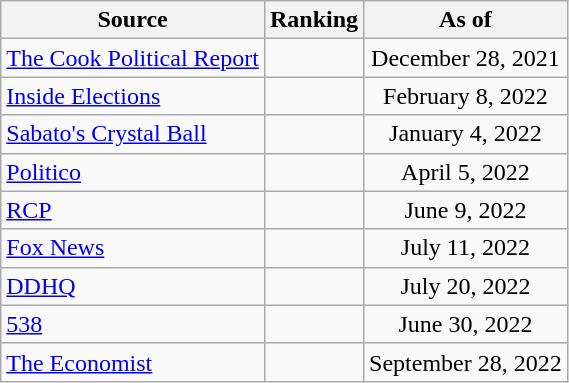<table class="wikitable" style="text-align:center">
<tr>
<th>Source</th>
<th>Ranking</th>
<th>As of</th>
</tr>
<tr>
<td align=left><a href='#'>The Cook Political Report</a></td>
<td></td>
<td>December 28, 2021</td>
</tr>
<tr>
<td align=left><a href='#'>Inside Elections</a></td>
<td></td>
<td>February 8, 2022</td>
</tr>
<tr>
<td align=left><a href='#'>Sabato's Crystal Ball</a></td>
<td></td>
<td>January 4, 2022</td>
</tr>
<tr>
<td style="text-align:left;"><a href='#'>Politico</a></td>
<td></td>
<td>April 5, 2022</td>
</tr>
<tr>
<td style="text-align:left;"><a href='#'>RCP</a></td>
<td></td>
<td>June 9, 2022</td>
</tr>
<tr>
<td align=left><a href='#'>Fox News</a></td>
<td></td>
<td>July 11, 2022</td>
</tr>
<tr>
<td style="text-align:left;"><a href='#'>DDHQ</a></td>
<td></td>
<td>July 20, 2022</td>
</tr>
<tr>
<td style="text-align:left;"><a href='#'>538</a></td>
<td></td>
<td>June 30, 2022</td>
</tr>
<tr>
<td align="left"><a href='#'>The Economist</a></td>
<td></td>
<td>September 28, 2022</td>
</tr>
</table>
